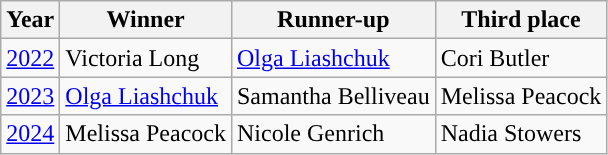<table class="wikitable sortable" style="display: inline-table;">
<tr>
<th>Year</th>
<th>Winner</th>
<th>Runner-up</th>
<th>Third place</th>
</tr>
<tr>
<td><a href='#'>2022</a></td>
<td> Victoria Long</td>
<td> <a href='#'>Olga Liashchuk</a></td>
<td> Cori Butler</td>
</tr>
<tr>
<td><a href='#'>2023</a></td>
<td> <a href='#'>Olga Liashchuk</a></td>
<td> Samantha Belliveau</td>
<td> Melissa Peacock</td>
</tr>
<tr>
<td><a href='#'>2024</a></td>
<td> Melissa Peacock</td>
<td> Nicole Genrich</td>
<td> Nadia Stowers</td>
</tr>
</table>
